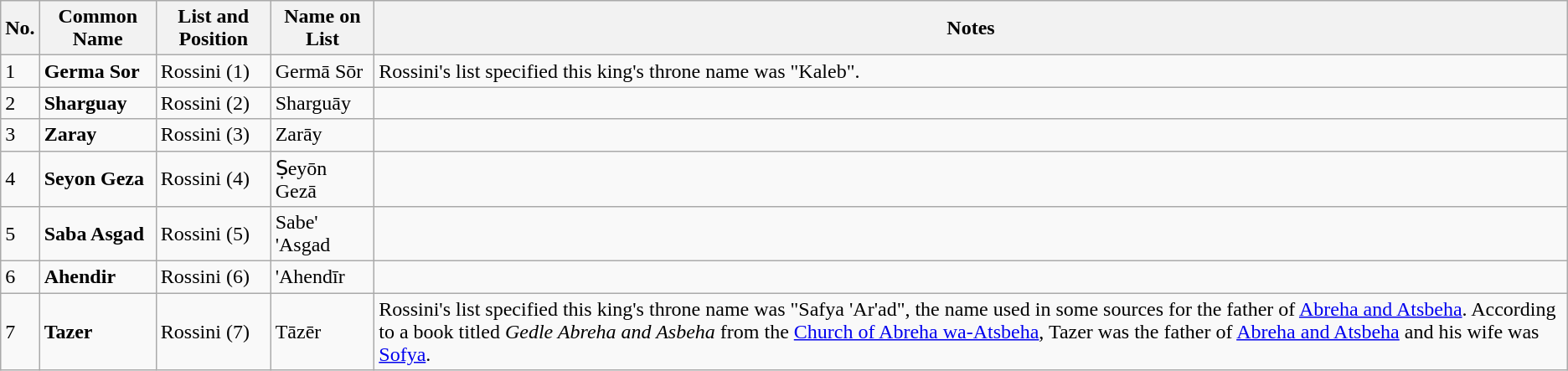<table class="wikitable">
<tr>
<th>No.</th>
<th>Common Name</th>
<th>List and Position</th>
<th>Name on List</th>
<th>Notes</th>
</tr>
<tr>
<td>1</td>
<td><strong>Germa Sor</strong></td>
<td>Rossini (1)</td>
<td>Germā Sōr</td>
<td>Rossini's list specified this king's throne name was "Kaleb".</td>
</tr>
<tr>
<td>2</td>
<td><strong>Sharguay</strong></td>
<td>Rossini (2)</td>
<td>Sharguāy</td>
<td></td>
</tr>
<tr>
<td>3</td>
<td><strong>Zaray</strong></td>
<td>Rossini (3)</td>
<td>Zarāy</td>
<td></td>
</tr>
<tr>
<td>4</td>
<td><strong>Seyon Geza</strong></td>
<td>Rossini (4)</td>
<td>Ṣeyōn Gezā</td>
<td></td>
</tr>
<tr>
<td>5</td>
<td><strong>Saba Asgad</strong></td>
<td>Rossini (5)</td>
<td>Sabe' 'Asgad</td>
<td></td>
</tr>
<tr>
<td>6</td>
<td><strong>Ahendir</strong></td>
<td>Rossini (6)</td>
<td>'Ahendīr</td>
<td></td>
</tr>
<tr>
<td>7</td>
<td><strong>Tazer</strong></td>
<td>Rossini (7)</td>
<td>Tāzēr</td>
<td>Rossini's list specified this king's throne name was "Safya 'Ar'ad", the name used in some sources for the father of <a href='#'>Abreha and Atsbeha</a>. According to a book titled <em>Gedle Abreha and Asbeha</em> from the <a href='#'>Church of Abreha wa-Atsbeha</a>, Tazer was the father of <a href='#'>Abreha and Atsbeha</a> and his wife was <a href='#'>Sofya</a>.</td>
</tr>
</table>
